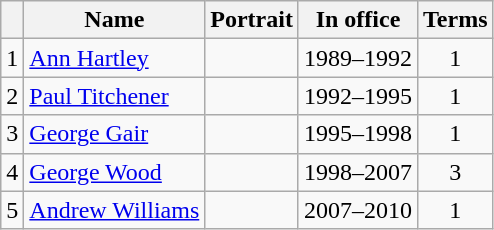<table class="wikitable">
<tr>
<th></th>
<th>Name</th>
<th>Portrait</th>
<th>In office</th>
<th>Terms</th>
</tr>
<tr>
<td align=center>1</td>
<td><a href='#'>Ann Hartley</a></td>
<td></td>
<td>1989–1992</td>
<td align=center>1</td>
</tr>
<tr>
<td align=center>2</td>
<td><a href='#'>Paul Titchener</a></td>
<td></td>
<td>1992–1995</td>
<td align=center>1</td>
</tr>
<tr>
<td align=center>3</td>
<td><a href='#'>George Gair</a></td>
<td></td>
<td>1995–1998</td>
<td align=center>1</td>
</tr>
<tr>
<td align=center>4</td>
<td><a href='#'>George Wood</a></td>
<td></td>
<td>1998–2007</td>
<td align=center>3</td>
</tr>
<tr>
<td align=center>5</td>
<td><a href='#'>Andrew Williams</a></td>
<td></td>
<td>2007–2010</td>
<td align=center>1</td>
</tr>
</table>
